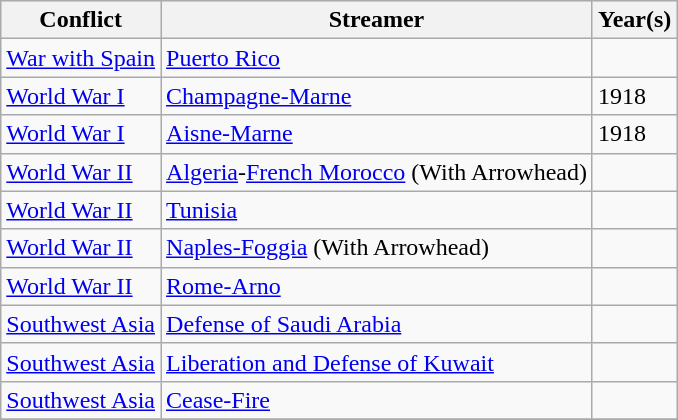<table class="wikitable" align="left">
<tr bgcolor="#efefef">
<th>Conflict</th>
<th>Streamer</th>
<th>Year(s)</th>
</tr>
<tr>
<td><a href='#'>War with Spain</a></td>
<td><a href='#'>Puerto Rico</a></td>
<td></td>
</tr>
<tr>
<td><a href='#'>World War I</a></td>
<td><a href='#'>Champagne-Marne</a></td>
<td>1918</td>
</tr>
<tr>
<td><a href='#'>World War I</a></td>
<td><a href='#'>Aisne-Marne</a></td>
<td>1918</td>
</tr>
<tr>
<td><a href='#'>World War II</a></td>
<td><a href='#'>Algeria</a>-<a href='#'>French Morocco</a> (With Arrowhead)</td>
<td></td>
</tr>
<tr>
<td><a href='#'>World War II</a></td>
<td><a href='#'>Tunisia</a></td>
<td></td>
</tr>
<tr>
<td><a href='#'>World War II</a></td>
<td><a href='#'>Naples-Foggia</a> (With Arrowhead)</td>
<td></td>
</tr>
<tr>
<td><a href='#'>World War II</a></td>
<td><a href='#'>Rome-Arno</a></td>
<td></td>
</tr>
<tr>
<td><a href='#'>Southwest Asia</a></td>
<td><a href='#'>Defense of Saudi Arabia</a></td>
<td></td>
</tr>
<tr>
<td><a href='#'>Southwest Asia</a></td>
<td><a href='#'>Liberation and Defense of Kuwait</a></td>
<td></td>
</tr>
<tr>
<td><a href='#'>Southwest Asia</a></td>
<td><a href='#'>Cease-Fire</a></td>
<td></td>
</tr>
<tr>
</tr>
</table>
